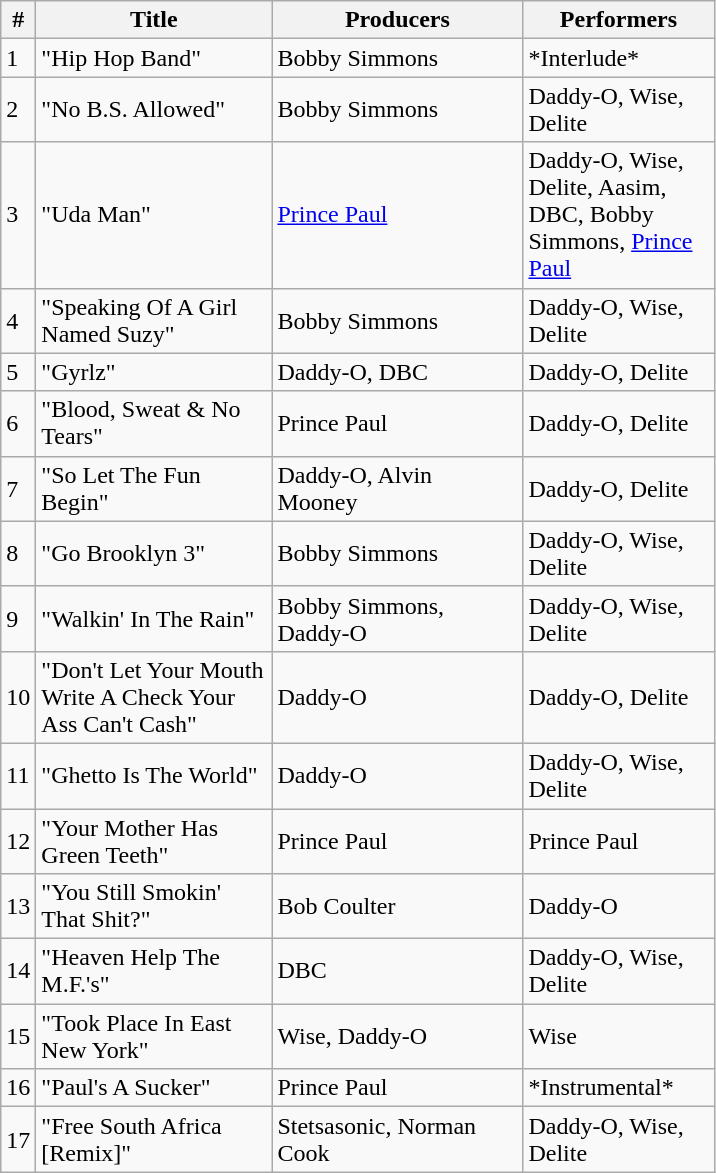<table class="wikitable">
<tr>
<th align="center" width="7">#</th>
<th align="center" width="150">Title</th>
<th align="center" width="160">Producers</th>
<th align="center" width="120">Performers</th>
</tr>
<tr>
<td>1</td>
<td>"Hip Hop Band"</td>
<td>Bobby Simmons</td>
<td>*Interlude*</td>
</tr>
<tr>
<td>2</td>
<td>"No B.S. Allowed"</td>
<td>Bobby Simmons</td>
<td>Daddy-O, Wise, Delite</td>
</tr>
<tr>
<td>3</td>
<td>"Uda Man"</td>
<td><a href='#'>Prince Paul</a></td>
<td>Daddy-O, Wise, Delite, Aasim, DBC, Bobby Simmons, <a href='#'>Prince Paul</a></td>
</tr>
<tr>
<td>4</td>
<td>"Speaking Of A Girl Named Suzy"</td>
<td>Bobby Simmons</td>
<td>Daddy-O, Wise, Delite</td>
</tr>
<tr>
<td>5</td>
<td>"Gyrlz"</td>
<td>Daddy-O, DBC</td>
<td>Daddy-O, Delite</td>
</tr>
<tr>
<td>6</td>
<td>"Blood, Sweat & No Tears"</td>
<td>Prince Paul</td>
<td>Daddy-O, Delite</td>
</tr>
<tr>
<td>7</td>
<td>"So Let The Fun Begin"</td>
<td>Daddy-O, Alvin Mooney</td>
<td>Daddy-O, Delite</td>
</tr>
<tr>
<td>8</td>
<td>"Go Brooklyn 3"</td>
<td>Bobby Simmons</td>
<td>Daddy-O, Wise, Delite</td>
</tr>
<tr>
<td>9</td>
<td>"Walkin' In The Rain"</td>
<td>Bobby Simmons, Daddy-O</td>
<td>Daddy-O, Wise, Delite</td>
</tr>
<tr>
<td>10</td>
<td>"Don't Let Your Mouth Write A Check Your Ass Can't Cash"</td>
<td>Daddy-O</td>
<td>Daddy-O, Delite</td>
</tr>
<tr>
<td>11</td>
<td>"Ghetto Is The World"</td>
<td>Daddy-O</td>
<td>Daddy-O, Wise, Delite</td>
</tr>
<tr>
<td>12</td>
<td>"Your Mother Has Green Teeth"</td>
<td>Prince Paul</td>
<td>Prince Paul</td>
</tr>
<tr>
<td>13</td>
<td>"You Still Smokin' That Shit?"</td>
<td>Bob Coulter</td>
<td>Daddy-O</td>
</tr>
<tr>
<td>14</td>
<td>"Heaven Help The M.F.'s"</td>
<td>DBC</td>
<td>Daddy-O, Wise, Delite</td>
</tr>
<tr>
<td>15</td>
<td>"Took Place In East New York"</td>
<td>Wise, Daddy-O</td>
<td>Wise</td>
</tr>
<tr>
<td>16</td>
<td>"Paul's A Sucker"</td>
<td>Prince Paul</td>
<td>*Instrumental*</td>
</tr>
<tr>
<td>17</td>
<td>"Free South Africa [Remix]"</td>
<td>Stetsasonic, Norman Cook</td>
<td>Daddy-O, Wise, Delite</td>
</tr>
</table>
